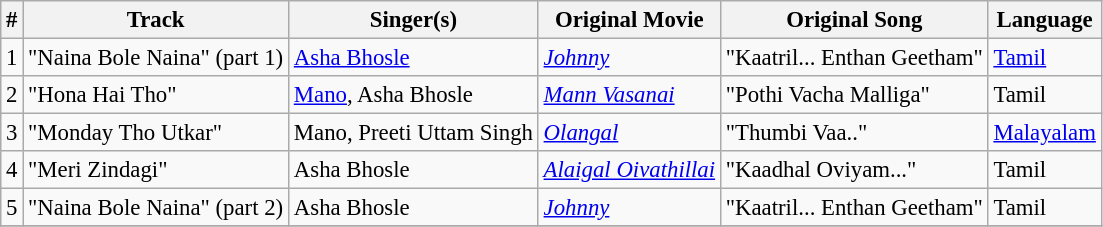<table class="wikitable sortable" style="font-size:95%;">
<tr>
<th>#</th>
<th>Track</th>
<th>Singer(s)</th>
<th>Original Movie</th>
<th>Original Song</th>
<th>Language</th>
</tr>
<tr>
<td>1</td>
<td>"Naina Bole Naina" (part 1)</td>
<td><a href='#'>Asha Bhosle</a></td>
<td><em><a href='#'>Johnny</a></em></td>
<td>"Kaatril... Enthan Geetham"</td>
<td><a href='#'>Tamil</a></td>
</tr>
<tr>
<td>2</td>
<td>"Hona Hai Tho"</td>
<td><a href='#'>Mano</a>, Asha Bhosle</td>
<td><em><a href='#'>Mann Vasanai</a></em></td>
<td>"Pothi Vacha Malliga"</td>
<td>Tamil</td>
</tr>
<tr>
<td>3</td>
<td>"Monday Tho Utkar"</td>
<td>Mano, Preeti Uttam Singh</td>
<td><em><a href='#'>Olangal</a></em></td>
<td>"Thumbi Vaa.."</td>
<td><a href='#'>Malayalam</a></td>
</tr>
<tr>
<td>4</td>
<td>"Meri Zindagi"</td>
<td>Asha Bhosle</td>
<td><em><a href='#'>Alaigal Oivathillai</a></em></td>
<td>"Kaadhal Oviyam..."</td>
<td>Tamil</td>
</tr>
<tr>
<td>5</td>
<td>"Naina Bole Naina" (part 2)</td>
<td>Asha Bhosle</td>
<td><em><a href='#'>Johnny</a></em></td>
<td>"Kaatril... Enthan Geetham"</td>
<td>Tamil</td>
</tr>
<tr>
</tr>
</table>
